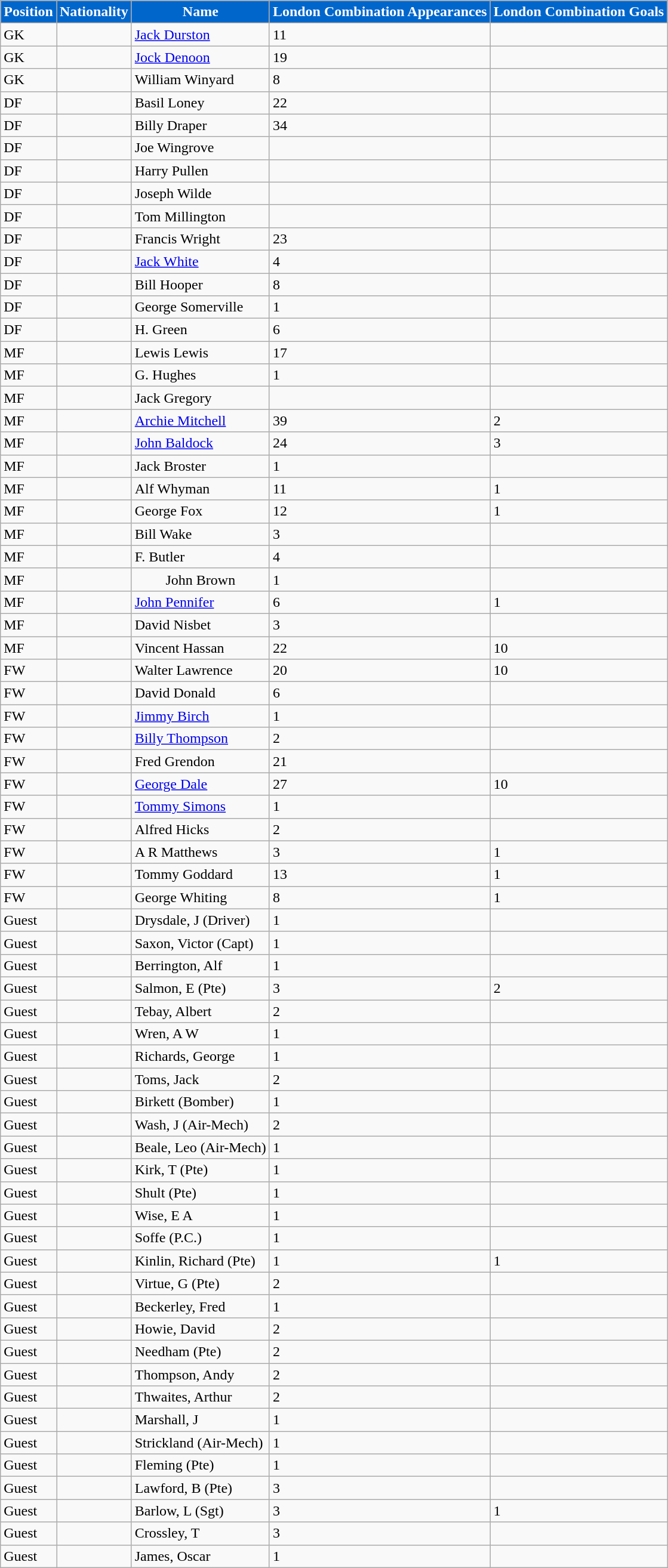<table class="wikitable">
<tr>
<th style="background:#0066CC; color:#FFFFFF;">Position</th>
<th style="background:#0066CC; color:#FFFFFF;">Nationality</th>
<th style="background:#0066CC; color:#FFFFFF;">Name</th>
<th style="background:#0066CC; color:#FFFFFF;">London Combination Appearances</th>
<th style="background:#0066CC; color:#FFFFFF;">London Combination Goals</th>
</tr>
<tr>
<td>GK</td>
<td></td>
<td><a href='#'>Jack Durston</a></td>
<td>11</td>
<td></td>
</tr>
<tr>
<td>GK</td>
<td></td>
<td><a href='#'>Jock Denoon</a></td>
<td>19</td>
<td></td>
</tr>
<tr>
<td>GK</td>
<td></td>
<td>William Winyard</td>
<td>8</td>
<td></td>
</tr>
<tr>
<td>DF</td>
<td></td>
<td>Basil Loney</td>
<td>22</td>
<td></td>
</tr>
<tr>
<td>DF</td>
<td></td>
<td>Billy Draper</td>
<td>34</td>
<td></td>
</tr>
<tr>
<td>DF</td>
<td></td>
<td>Joe Wingrove</td>
<td></td>
<td></td>
</tr>
<tr>
<td>DF</td>
<td></td>
<td>Harry Pullen</td>
<td></td>
<td></td>
</tr>
<tr>
<td>DF</td>
<td></td>
<td>Joseph Wilde</td>
<td></td>
<td></td>
</tr>
<tr>
<td>DF</td>
<td></td>
<td>Tom Millington</td>
<td></td>
<td></td>
</tr>
<tr>
<td>DF</td>
<td></td>
<td>Francis Wright</td>
<td>23</td>
<td></td>
</tr>
<tr>
<td>DF</td>
<td></td>
<td><a href='#'>Jack White</a></td>
<td>4</td>
<td></td>
</tr>
<tr>
<td>DF</td>
<td></td>
<td>Bill Hooper</td>
<td>8</td>
<td></td>
</tr>
<tr>
<td>DF</td>
<td></td>
<td>George Somerville</td>
<td>1</td>
<td></td>
</tr>
<tr>
<td>DF</td>
<td></td>
<td>H. Green</td>
<td>6</td>
<td></td>
</tr>
<tr>
<td>MF</td>
<td></td>
<td>Lewis Lewis</td>
<td>17</td>
<td></td>
</tr>
<tr>
<td>MF</td>
<td></td>
<td>G. Hughes</td>
<td>1</td>
<td></td>
</tr>
<tr>
<td>MF</td>
<td></td>
<td>Jack Gregory</td>
<td></td>
<td></td>
</tr>
<tr>
<td>MF</td>
<td></td>
<td><a href='#'>Archie Mitchell</a></td>
<td>39</td>
<td>2</td>
</tr>
<tr>
<td>MF</td>
<td></td>
<td><a href='#'>John Baldock</a></td>
<td>24</td>
<td>3</td>
</tr>
<tr>
<td>MF</td>
<td></td>
<td>Jack Broster</td>
<td>1</td>
<td></td>
</tr>
<tr>
<td>MF</td>
<td></td>
<td>Alf Whyman</td>
<td>11</td>
<td>1</td>
</tr>
<tr>
<td>MF</td>
<td></td>
<td>George Fox</td>
<td>12</td>
<td>1</td>
</tr>
<tr>
<td>MF</td>
<td></td>
<td>Bill Wake</td>
<td>3</td>
<td></td>
</tr>
<tr>
<td>MF</td>
<td></td>
<td>F. Butler</td>
<td>4</td>
<td></td>
</tr>
<tr>
<td>MF</td>
<td></td>
<td style="text-align: center;">John Brown</td>
<td>1</td>
<td></td>
</tr>
<tr>
<td>MF</td>
<td></td>
<td><a href='#'>John Pennifer</a></td>
<td>6</td>
<td>1</td>
</tr>
<tr>
<td>MF</td>
<td></td>
<td>David Nisbet</td>
<td>3</td>
<td></td>
</tr>
<tr>
<td>MF</td>
<td></td>
<td>Vincent Hassan</td>
<td>22</td>
<td>10</td>
</tr>
<tr>
<td>FW</td>
<td></td>
<td>Walter Lawrence</td>
<td>20</td>
<td>10</td>
</tr>
<tr>
<td>FW</td>
<td></td>
<td>David Donald</td>
<td>6</td>
<td></td>
</tr>
<tr>
<td>FW</td>
<td></td>
<td><a href='#'>Jimmy Birch</a></td>
<td>1</td>
<td></td>
</tr>
<tr>
<td>FW</td>
<td></td>
<td><a href='#'>Billy Thompson</a></td>
<td>2</td>
<td></td>
</tr>
<tr>
<td>FW</td>
<td></td>
<td>Fred Grendon</td>
<td>21</td>
<td></td>
</tr>
<tr>
<td>FW</td>
<td></td>
<td><a href='#'>George Dale</a></td>
<td>27</td>
<td>10</td>
</tr>
<tr>
<td>FW</td>
<td></td>
<td><a href='#'>Tommy Simons</a></td>
<td>1</td>
<td></td>
</tr>
<tr>
<td>FW</td>
<td></td>
<td>Alfred Hicks</td>
<td>2</td>
<td></td>
</tr>
<tr>
<td>FW</td>
<td></td>
<td>A R Matthews</td>
<td>3</td>
<td>1</td>
</tr>
<tr>
<td>FW</td>
<td></td>
<td>Tommy Goddard</td>
<td>13</td>
<td>1</td>
</tr>
<tr>
<td>FW</td>
<td></td>
<td>George Whiting</td>
<td>8</td>
<td>1</td>
</tr>
<tr>
<td>Guest</td>
<td></td>
<td>Drysdale, J (Driver)</td>
<td>1</td>
<td></td>
</tr>
<tr>
<td>Guest</td>
<td></td>
<td>Saxon, Victor (Capt)</td>
<td>1</td>
<td></td>
</tr>
<tr>
<td>Guest</td>
<td></td>
<td>Berrington, Alf</td>
<td>1</td>
<td></td>
</tr>
<tr>
<td>Guest</td>
<td></td>
<td>Salmon, E (Pte)</td>
<td>3</td>
<td>2</td>
</tr>
<tr>
<td>Guest</td>
<td></td>
<td>Tebay, Albert</td>
<td>2</td>
<td></td>
</tr>
<tr>
<td>Guest</td>
<td></td>
<td>Wren, A W</td>
<td>1</td>
<td></td>
</tr>
<tr>
<td>Guest</td>
<td></td>
<td>Richards, George</td>
<td>1</td>
<td></td>
</tr>
<tr>
<td>Guest</td>
<td></td>
<td>Toms, Jack</td>
<td>2</td>
<td></td>
</tr>
<tr>
<td>Guest</td>
<td></td>
<td>Birkett (Bomber)</td>
<td>1</td>
<td></td>
</tr>
<tr>
<td>Guest</td>
<td></td>
<td>Wash, J (Air-Mech)</td>
<td>2</td>
<td></td>
</tr>
<tr>
<td>Guest</td>
<td></td>
<td>Beale, Leo (Air-Mech)</td>
<td>1</td>
<td></td>
</tr>
<tr>
<td>Guest</td>
<td></td>
<td>Kirk, T (Pte)</td>
<td>1</td>
<td></td>
</tr>
<tr>
<td>Guest</td>
<td></td>
<td>Shult (Pte)</td>
<td>1</td>
<td></td>
</tr>
<tr>
<td>Guest</td>
<td></td>
<td>Wise, E A</td>
<td>1</td>
<td></td>
</tr>
<tr>
<td>Guest</td>
<td></td>
<td>Soffe (P.C.)</td>
<td>1</td>
<td></td>
</tr>
<tr>
<td>Guest</td>
<td></td>
<td>Kinlin, Richard (Pte)</td>
<td>1</td>
<td>1</td>
</tr>
<tr>
<td>Guest</td>
<td></td>
<td>Virtue, G (Pte)</td>
<td>2</td>
<td></td>
</tr>
<tr>
<td>Guest</td>
<td></td>
<td>Beckerley, Fred</td>
<td>1</td>
<td></td>
</tr>
<tr>
<td>Guest</td>
<td></td>
<td>Howie, David</td>
<td>2</td>
<td></td>
</tr>
<tr>
<td>Guest</td>
<td></td>
<td>Needham (Pte)</td>
<td>2</td>
<td></td>
</tr>
<tr>
<td>Guest</td>
<td></td>
<td>Thompson, Andy</td>
<td>2</td>
<td></td>
</tr>
<tr>
<td>Guest</td>
<td></td>
<td>Thwaites, Arthur</td>
<td>2</td>
<td></td>
</tr>
<tr>
<td>Guest</td>
<td></td>
<td>Marshall, J</td>
<td>1</td>
<td></td>
</tr>
<tr>
<td>Guest</td>
<td></td>
<td>Strickland (Air-Mech)</td>
<td>1</td>
<td></td>
</tr>
<tr>
<td>Guest</td>
<td></td>
<td>Fleming (Pte)</td>
<td>1</td>
<td></td>
</tr>
<tr>
<td>Guest</td>
<td></td>
<td>Lawford, B (Pte)</td>
<td>3</td>
<td></td>
</tr>
<tr>
<td>Guest</td>
<td></td>
<td>Barlow, L (Sgt)</td>
<td>3</td>
<td>1</td>
</tr>
<tr>
<td>Guest</td>
<td></td>
<td>Crossley, T</td>
<td>3</td>
<td></td>
</tr>
<tr>
<td>Guest</td>
<td></td>
<td>James, Oscar</td>
<td>1</td>
<td></td>
</tr>
</table>
